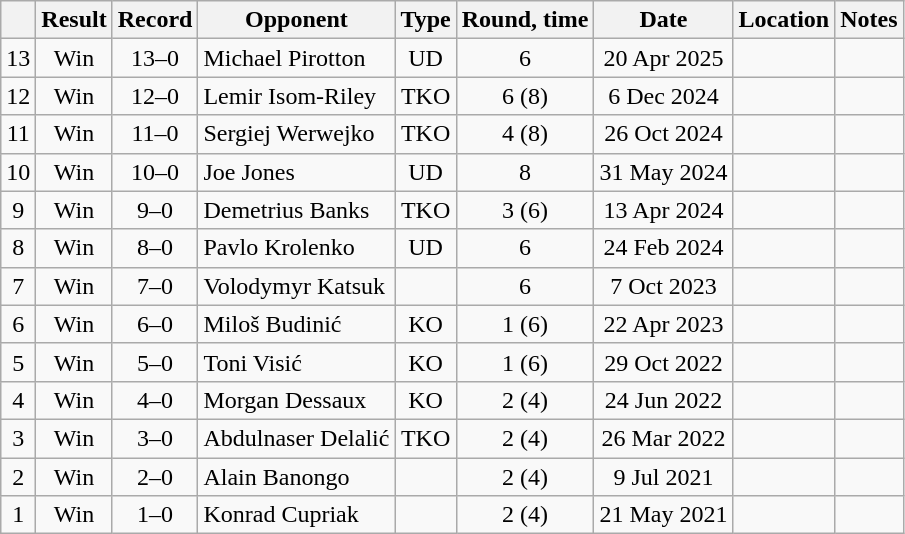<table class="wikitable" style="text-align:center">
<tr>
<th></th>
<th>Result</th>
<th>Record</th>
<th>Opponent</th>
<th>Type</th>
<th>Round, time</th>
<th>Date</th>
<th>Location</th>
<th>Notes</th>
</tr>
<tr>
<td>13</td>
<td>Win</td>
<td>13–0</td>
<td style="text-align:left;">Michael Pirotton</td>
<td>UD</td>
<td>6</td>
<td>20 Apr 2025</td>
<td style="text-align:left;"></td>
<td style="text-align:left;"></td>
</tr>
<tr>
<td>12</td>
<td>Win</td>
<td>12–0</td>
<td style="text-align:left;">Lemir Isom-Riley</td>
<td>TKO</td>
<td>6 (8) </td>
<td>6 Dec 2024</td>
<td style="text-align:left;"></td>
<td></td>
</tr>
<tr>
<td>11</td>
<td>Win</td>
<td>11–0</td>
<td style="text-align:left;">Sergiej Werwejko</td>
<td>TKO</td>
<td>4 (8) </td>
<td>26 Oct 2024</td>
<td style="text-align:left;"></td>
<td></td>
</tr>
<tr>
<td>10</td>
<td>Win</td>
<td>10–0</td>
<td style="text-align:left;">Joe Jones</td>
<td>UD</td>
<td>8</td>
<td>31 May 2024</td>
<td style="text-align:left;"></td>
<td></td>
</tr>
<tr>
<td>9</td>
<td>Win</td>
<td>9–0</td>
<td style="text-align:left;">Demetrius Banks</td>
<td>TKO</td>
<td>3 (6) </td>
<td>13 Apr 2024</td>
<td style="text-align:left;"></td>
<td></td>
</tr>
<tr>
<td>8</td>
<td>Win</td>
<td>8–0</td>
<td style="text-align:left;">Pavlo Krolenko</td>
<td>UD</td>
<td>6</td>
<td>24 Feb 2024</td>
<td style="text-align:left;"></td>
<td></td>
</tr>
<tr>
<td>7</td>
<td>Win</td>
<td>7–0</td>
<td style="text-align:left;">Volodymyr Katsuk</td>
<td></td>
<td>6</td>
<td>7 Oct 2023</td>
<td style="text-align:left;"></td>
<td></td>
</tr>
<tr>
<td>6</td>
<td>Win</td>
<td>6–0</td>
<td style="text-align:left;">Miloš Budinić</td>
<td>KO</td>
<td>1 (6) </td>
<td>22 Apr 2023</td>
<td style="text-align:left;"></td>
<td></td>
</tr>
<tr>
<td>5</td>
<td>Win</td>
<td>5–0</td>
<td style="text-align:left;">Toni Visić</td>
<td>KO</td>
<td>1 (6) </td>
<td>29 Oct 2022</td>
<td style="text-align:left;"></td>
<td></td>
</tr>
<tr>
<td>4</td>
<td>Win</td>
<td>4–0</td>
<td style="text-align:left;">Morgan Dessaux</td>
<td>KO</td>
<td>2 (4) </td>
<td>24 Jun 2022</td>
<td style="text-align:left;"></td>
<td></td>
</tr>
<tr>
<td>3</td>
<td>Win</td>
<td>3–0</td>
<td style="text-align:left;">Abdulnaser Delalić</td>
<td>TKO</td>
<td>2 (4) </td>
<td>26 Mar 2022</td>
<td style="text-align:left;"></td>
<td></td>
</tr>
<tr>
<td>2</td>
<td>Win</td>
<td>2–0</td>
<td style="text-align:left;">Alain Banongo</td>
<td></td>
<td>2 (4) </td>
<td>9 Jul 2021</td>
<td style="text-align:left;"></td>
<td></td>
</tr>
<tr>
<td>1</td>
<td>Win</td>
<td>1–0</td>
<td style="text-align:left;">Konrad Cupriak</td>
<td></td>
<td>2 (4) </td>
<td>21 May 2021</td>
<td style="text-align:left;"></td>
<td></td>
</tr>
</table>
